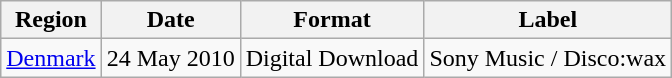<table class="wikitable">
<tr>
<th>Region</th>
<th>Date</th>
<th>Format</th>
<th>Label</th>
</tr>
<tr>
<td><a href='#'>Denmark</a></td>
<td>24 May 2010</td>
<td>Digital Download</td>
<td>Sony Music / Disco:wax</td>
</tr>
</table>
